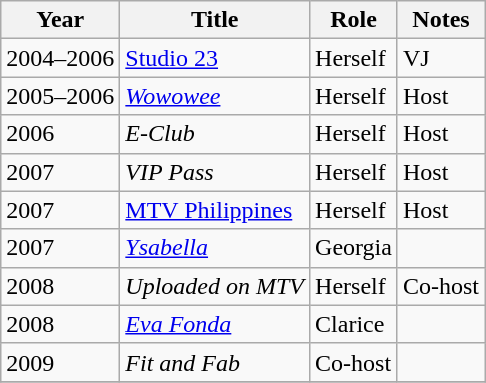<table class="wikitable sortable">
<tr>
<th>Year</th>
<th>Title</th>
<th>Role</th>
<th class="unsortable">Notes</th>
</tr>
<tr>
<td>2004–2006</td>
<td><a href='#'>Studio 23</a></td>
<td>Herself</td>
<td>VJ</td>
</tr>
<tr>
<td>2005–2006</td>
<td><em><a href='#'>Wowowee</a></em></td>
<td>Herself</td>
<td>Host</td>
</tr>
<tr>
<td>2006</td>
<td><em>E-Club</em></td>
<td>Herself</td>
<td>Host</td>
</tr>
<tr>
<td>2007</td>
<td><em>VIP Pass</em></td>
<td>Herself</td>
<td>Host</td>
</tr>
<tr>
<td>2007</td>
<td><a href='#'>MTV Philippines</a></td>
<td>Herself</td>
<td>Host</td>
</tr>
<tr>
<td>2007</td>
<td><em><a href='#'>Ysabella</a></em></td>
<td>Georgia</td>
<td></td>
</tr>
<tr>
<td>2008</td>
<td><em>Uploaded on MTV</em></td>
<td>Herself</td>
<td>Co-host</td>
</tr>
<tr>
<td>2008</td>
<td><em><a href='#'>Eva Fonda</a></em></td>
<td>Clarice</td>
<td></td>
</tr>
<tr>
<td>2009</td>
<td><em>Fit and Fab</em></td>
<td>Co-host</td>
<td></td>
</tr>
<tr>
</tr>
</table>
